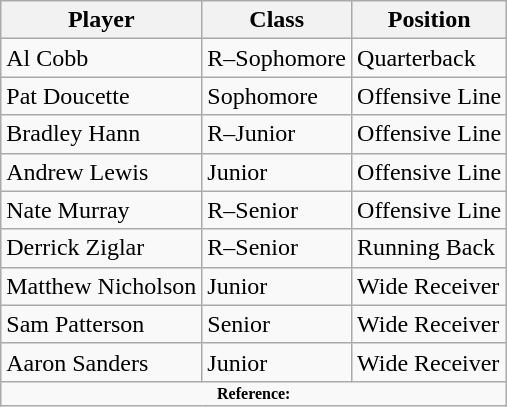<table class="wikitable" border="1">
<tr>
<th>Player</th>
<th>Class</th>
<th>Position</th>
</tr>
<tr>
<td>Al Cobb</td>
<td>R–Sophomore</td>
<td>Quarterback</td>
</tr>
<tr>
<td>Pat Doucette</td>
<td>Sophomore</td>
<td>Offensive Line</td>
</tr>
<tr>
<td>Bradley Hann</td>
<td>R–Junior</td>
<td>Offensive Line</td>
</tr>
<tr>
<td>Andrew Lewis</td>
<td>Junior</td>
<td>Offensive Line</td>
</tr>
<tr>
<td>Nate Murray</td>
<td>R–Senior</td>
<td>Offensive Line</td>
</tr>
<tr>
<td>Derrick Ziglar</td>
<td>R–Senior</td>
<td>Running Back</td>
</tr>
<tr>
<td>Matthew Nicholson</td>
<td>Junior</td>
<td>Wide Receiver</td>
</tr>
<tr>
<td>Sam Patterson</td>
<td>Senior</td>
<td>Wide Receiver</td>
</tr>
<tr>
<td>Aaron Sanders</td>
<td>Junior</td>
<td>Wide Receiver</td>
</tr>
<tr>
<td colspan="3" style="font-size: 8pt" align="center"><strong>Reference:</strong></td>
</tr>
</table>
